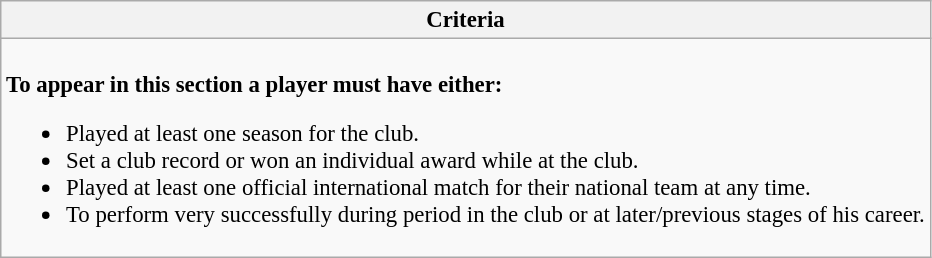<table class="wikitable collapsible collapsed" style="font-size:95%;">
<tr>
<th>Criteria</th>
</tr>
<tr>
<td><br><strong>To appear in this section a player must have either:</strong><ul><li>Played at least one season for the club.</li><li>Set a club record or won an individual award while at the club.</li><li>Played at least one official international match for their national team at any time.</li><li>To perform very successfully during period in the club or at later/previous stages of his career.</li></ul></td>
</tr>
</table>
